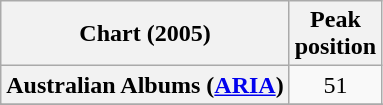<table class="wikitable sortable plainrowheaders">
<tr>
<th>Chart (2005)</th>
<th>Peak<br>position</th>
</tr>
<tr>
<th scope="row">Australian Albums (<a href='#'>ARIA</a>)</th>
<td align="center">51</td>
</tr>
<tr>
</tr>
<tr>
</tr>
<tr>
</tr>
<tr>
</tr>
<tr>
</tr>
<tr>
</tr>
<tr>
</tr>
<tr>
</tr>
<tr>
</tr>
<tr>
</tr>
<tr>
</tr>
<tr>
</tr>
<tr>
</tr>
<tr>
</tr>
</table>
